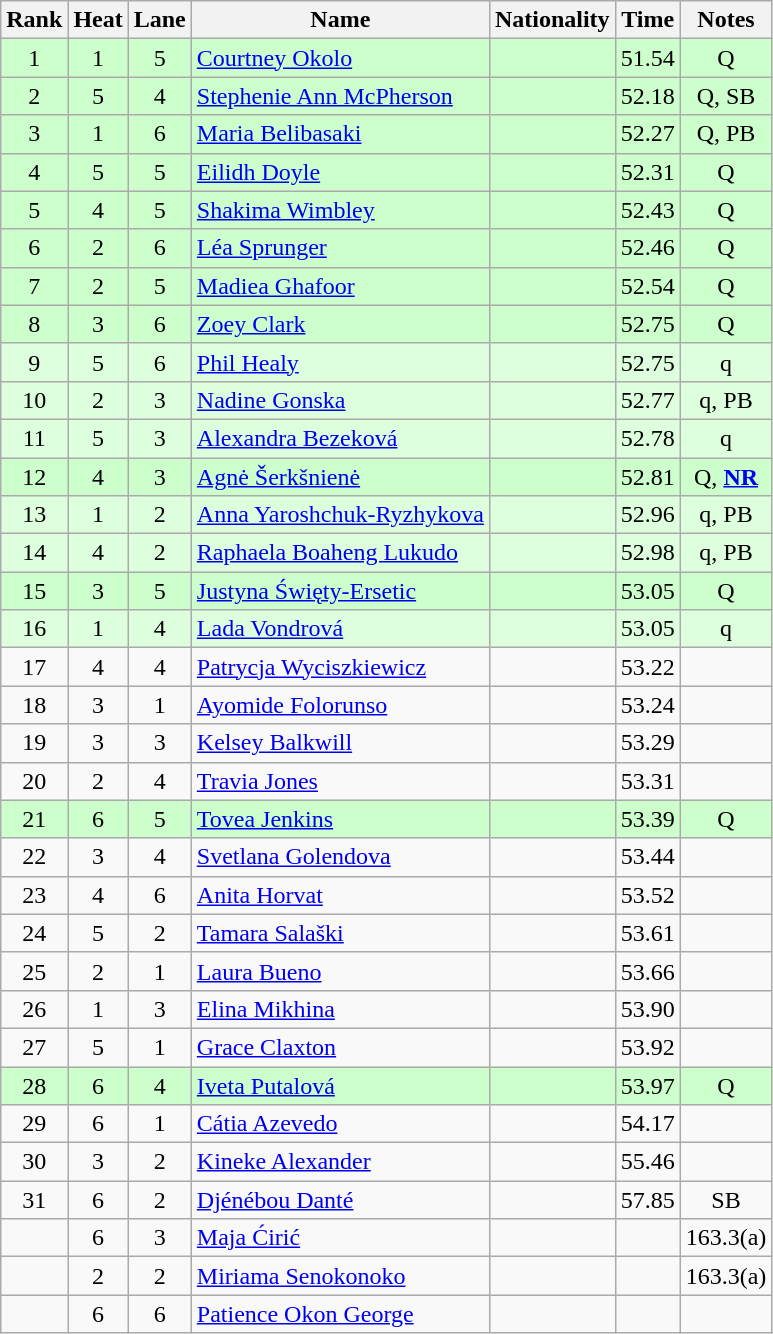<table class="wikitable sortable" style="text-align:center">
<tr>
<th>Rank</th>
<th>Heat</th>
<th>Lane</th>
<th>Name</th>
<th>Nationality</th>
<th>Time</th>
<th>Notes</th>
</tr>
<tr bgcolor=ccffcc>
<td>1</td>
<td>1</td>
<td>5</td>
<td align=left><a href='#'>Courtney Okolo</a></td>
<td align=left></td>
<td>51.54</td>
<td>Q</td>
</tr>
<tr bgcolor=ccffcc>
<td>2</td>
<td>5</td>
<td>4</td>
<td align=left><a href='#'>Stephenie Ann McPherson</a></td>
<td align=left></td>
<td>52.18</td>
<td>Q, SB</td>
</tr>
<tr bgcolor=ccffcc>
<td>3</td>
<td>1</td>
<td>6</td>
<td align=left><a href='#'>Maria Belibasaki</a></td>
<td align=left></td>
<td>52.27</td>
<td>Q, PB</td>
</tr>
<tr bgcolor=ccffcc>
<td>4</td>
<td>5</td>
<td>5</td>
<td align=left><a href='#'>Eilidh Doyle</a></td>
<td align=left></td>
<td>52.31</td>
<td>Q</td>
</tr>
<tr bgcolor=ccffcc>
<td>5</td>
<td>4</td>
<td>5</td>
<td align=left><a href='#'>Shakima Wimbley</a></td>
<td align=left></td>
<td>52.43</td>
<td>Q</td>
</tr>
<tr bgcolor=ccffcc>
<td>6</td>
<td>2</td>
<td>6</td>
<td align=left><a href='#'>Léa Sprunger</a></td>
<td align=left></td>
<td>52.46</td>
<td>Q</td>
</tr>
<tr bgcolor=ccffcc>
<td>7</td>
<td>2</td>
<td>5</td>
<td align=left><a href='#'>Madiea Ghafoor</a></td>
<td align=left></td>
<td>52.54</td>
<td>Q</td>
</tr>
<tr bgcolor=ccffcc>
<td>8</td>
<td>3</td>
<td>6</td>
<td align=left><a href='#'>Zoey Clark</a></td>
<td align=left></td>
<td>52.75</td>
<td>Q</td>
</tr>
<tr bgcolor=ddffdd>
<td>9</td>
<td>5</td>
<td>6</td>
<td align=left><a href='#'>Phil Healy</a></td>
<td align=left></td>
<td>52.75</td>
<td>q</td>
</tr>
<tr bgcolor=ddffdd>
<td>10</td>
<td>2</td>
<td>3</td>
<td align=left><a href='#'>Nadine Gonska</a></td>
<td align=left></td>
<td>52.77</td>
<td>q, PB</td>
</tr>
<tr bgcolor=ddffdd>
<td>11</td>
<td>5</td>
<td>3</td>
<td align=left><a href='#'>Alexandra Bezeková</a></td>
<td align=left></td>
<td>52.78</td>
<td>q</td>
</tr>
<tr bgcolor=ccffcc>
<td>12</td>
<td>4</td>
<td>3</td>
<td align=left><a href='#'>Agnė Šerkšnienė</a></td>
<td align=left></td>
<td>52.81</td>
<td>Q, <strong><a href='#'>NR</a></strong></td>
</tr>
<tr bgcolor=ddffdd>
<td>13</td>
<td>1</td>
<td>2</td>
<td align=left><a href='#'>Anna Yaroshchuk-Ryzhykova</a></td>
<td align=left></td>
<td>52.96</td>
<td>q, PB</td>
</tr>
<tr bgcolor=ddffdd>
<td>14</td>
<td>4</td>
<td>2</td>
<td align=left><a href='#'>Raphaela Boaheng Lukudo</a></td>
<td align=left></td>
<td>52.98</td>
<td>q, PB</td>
</tr>
<tr bgcolor=ccffcc>
<td>15</td>
<td>3</td>
<td>5</td>
<td align=left><a href='#'>Justyna Święty-Ersetic</a></td>
<td align=left></td>
<td>53.05</td>
<td>Q</td>
</tr>
<tr bgcolor=ddffdd>
<td>16</td>
<td>1</td>
<td>4</td>
<td align=left><a href='#'>Lada Vondrová</a></td>
<td align=left></td>
<td>53.05</td>
<td>q</td>
</tr>
<tr>
<td>17</td>
<td>4</td>
<td>4</td>
<td align=left><a href='#'>Patrycja Wyciszkiewicz</a></td>
<td align=left></td>
<td>53.22</td>
<td></td>
</tr>
<tr>
<td>18</td>
<td>3</td>
<td>1</td>
<td align=left><a href='#'>Ayomide Folorunso</a></td>
<td align=left></td>
<td>53.24</td>
<td></td>
</tr>
<tr>
<td>19</td>
<td>3</td>
<td>3</td>
<td align=left><a href='#'>Kelsey Balkwill</a></td>
<td align=left></td>
<td>53.29</td>
<td></td>
</tr>
<tr>
<td>20</td>
<td>2</td>
<td>4</td>
<td align=left><a href='#'>Travia Jones</a></td>
<td align=left></td>
<td>53.31</td>
<td></td>
</tr>
<tr bgcolor=ccffcc>
<td>21</td>
<td>6</td>
<td>5</td>
<td align=left><a href='#'>Tovea Jenkins</a></td>
<td align=left></td>
<td>53.39</td>
<td>Q</td>
</tr>
<tr>
<td>22</td>
<td>3</td>
<td>4</td>
<td align=left><a href='#'>Svetlana Golendova</a></td>
<td align=left></td>
<td>53.44</td>
<td></td>
</tr>
<tr>
<td>23</td>
<td>4</td>
<td>6</td>
<td align=left><a href='#'>Anita Horvat</a></td>
<td align=left></td>
<td>53.52</td>
<td></td>
</tr>
<tr>
<td>24</td>
<td>5</td>
<td>2</td>
<td align=left><a href='#'>Tamara Salaški</a></td>
<td align=left></td>
<td>53.61</td>
<td></td>
</tr>
<tr>
<td>25</td>
<td>2</td>
<td>1</td>
<td align=left><a href='#'>Laura Bueno</a></td>
<td align=left></td>
<td>53.66</td>
<td></td>
</tr>
<tr>
<td>26</td>
<td>1</td>
<td>3</td>
<td align=left><a href='#'>Elina Mikhina</a></td>
<td align=left></td>
<td>53.90</td>
<td></td>
</tr>
<tr>
<td>27</td>
<td>5</td>
<td>1</td>
<td align=left><a href='#'>Grace Claxton</a></td>
<td align=left></td>
<td>53.92</td>
<td></td>
</tr>
<tr bgcolor=ccffcc>
<td>28</td>
<td>6</td>
<td>4</td>
<td align=left><a href='#'>Iveta Putalová</a></td>
<td align=left></td>
<td>53.97</td>
<td>Q</td>
</tr>
<tr>
<td>29</td>
<td>6</td>
<td>1</td>
<td align=left><a href='#'>Cátia Azevedo</a></td>
<td align=left></td>
<td>54.17</td>
<td></td>
</tr>
<tr>
<td>30</td>
<td>3</td>
<td>2</td>
<td align=left><a href='#'>Kineke Alexander</a></td>
<td align=left></td>
<td>55.46</td>
<td></td>
</tr>
<tr>
<td>31</td>
<td>6</td>
<td>2</td>
<td align=left><a href='#'>Djénébou Danté</a></td>
<td align=left></td>
<td>57.85</td>
<td>SB</td>
</tr>
<tr>
<td></td>
<td>6</td>
<td>3</td>
<td align=left><a href='#'>Maja Ćirić</a></td>
<td align=left></td>
<td></td>
<td>163.3(a)</td>
</tr>
<tr>
<td></td>
<td>2</td>
<td>2</td>
<td align=left><a href='#'>Miriama Senokonoko</a></td>
<td align=left></td>
<td></td>
<td>163.3(a)</td>
</tr>
<tr>
<td></td>
<td>6</td>
<td>6</td>
<td align=left><a href='#'>Patience Okon George</a></td>
<td align=left></td>
<td></td>
<td></td>
</tr>
</table>
